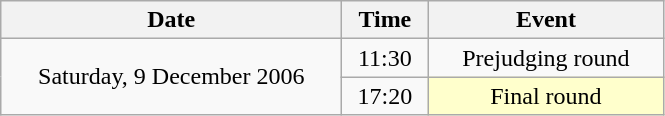<table class = "wikitable" style="text-align:center;">
<tr>
<th width=220>Date</th>
<th width=50>Time</th>
<th width=150>Event</th>
</tr>
<tr>
<td rowspan=2>Saturday, 9 December 2006</td>
<td>11:30</td>
<td>Prejudging round</td>
</tr>
<tr>
<td>17:20</td>
<td bgcolor=ffffcc>Final round</td>
</tr>
</table>
